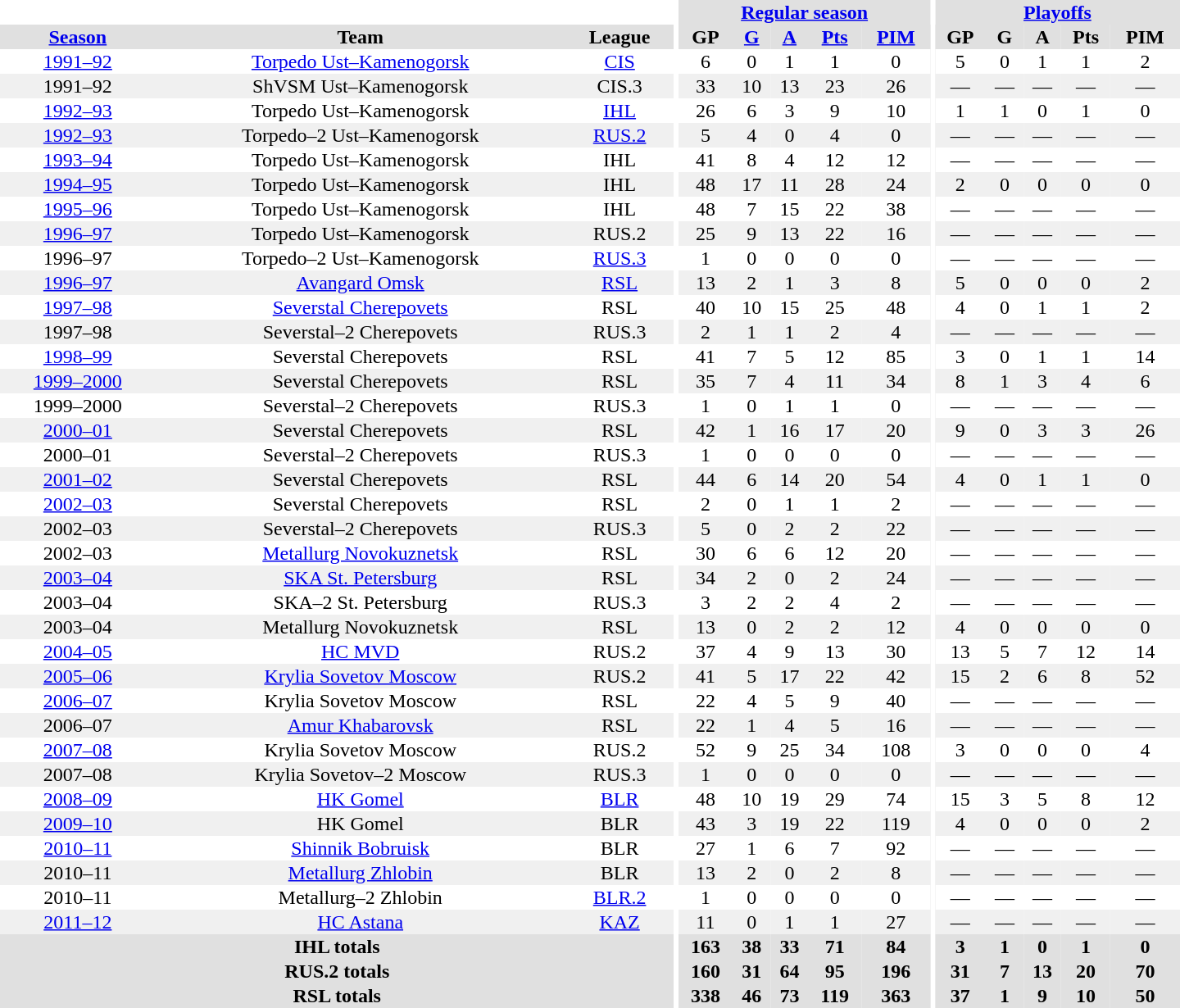<table border="0" cellpadding="1" cellspacing="0" style="text-align:center; width:60em">
<tr bgcolor="#e0e0e0">
<th colspan="3" bgcolor="#ffffff"></th>
<th rowspan="99" bgcolor="#ffffff"></th>
<th colspan="5"><a href='#'>Regular season</a></th>
<th rowspan="99" bgcolor="#ffffff"></th>
<th colspan="5"><a href='#'>Playoffs</a></th>
</tr>
<tr bgcolor="#e0e0e0">
<th><a href='#'>Season</a></th>
<th>Team</th>
<th>League</th>
<th>GP</th>
<th><a href='#'>G</a></th>
<th><a href='#'>A</a></th>
<th><a href='#'>Pts</a></th>
<th><a href='#'>PIM</a></th>
<th>GP</th>
<th>G</th>
<th>A</th>
<th>Pts</th>
<th>PIM</th>
</tr>
<tr>
<td><a href='#'>1991–92</a></td>
<td><a href='#'>Torpedo Ust–Kamenogorsk</a></td>
<td><a href='#'>CIS</a></td>
<td>6</td>
<td>0</td>
<td>1</td>
<td>1</td>
<td>0</td>
<td>5</td>
<td>0</td>
<td>1</td>
<td>1</td>
<td>2</td>
</tr>
<tr bgcolor="#f0f0f0">
<td>1991–92</td>
<td>ShVSM Ust–Kamenogorsk</td>
<td>CIS.3</td>
<td>33</td>
<td>10</td>
<td>13</td>
<td>23</td>
<td>26</td>
<td>—</td>
<td>—</td>
<td>—</td>
<td>—</td>
<td>—</td>
</tr>
<tr>
<td><a href='#'>1992–93</a></td>
<td>Torpedo Ust–Kamenogorsk</td>
<td><a href='#'>IHL</a></td>
<td>26</td>
<td>6</td>
<td>3</td>
<td>9</td>
<td>10</td>
<td>1</td>
<td>1</td>
<td>0</td>
<td>1</td>
<td>0</td>
</tr>
<tr bgcolor="#f0f0f0">
<td><a href='#'>1992–93</a></td>
<td>Torpedo–2 Ust–Kamenogorsk</td>
<td><a href='#'>RUS.2</a></td>
<td>5</td>
<td>4</td>
<td>0</td>
<td>4</td>
<td>0</td>
<td>—</td>
<td>—</td>
<td>—</td>
<td>—</td>
<td>—</td>
</tr>
<tr>
<td><a href='#'>1993–94</a></td>
<td>Torpedo Ust–Kamenogorsk</td>
<td>IHL</td>
<td>41</td>
<td>8</td>
<td>4</td>
<td>12</td>
<td>12</td>
<td>—</td>
<td>—</td>
<td>—</td>
<td>—</td>
<td>—</td>
</tr>
<tr bgcolor="#f0f0f0">
<td><a href='#'>1994–95</a></td>
<td>Torpedo Ust–Kamenogorsk</td>
<td>IHL</td>
<td>48</td>
<td>17</td>
<td>11</td>
<td>28</td>
<td>24</td>
<td>2</td>
<td>0</td>
<td>0</td>
<td>0</td>
<td>0</td>
</tr>
<tr>
<td><a href='#'>1995–96</a></td>
<td>Torpedo Ust–Kamenogorsk</td>
<td>IHL</td>
<td>48</td>
<td>7</td>
<td>15</td>
<td>22</td>
<td>38</td>
<td>—</td>
<td>—</td>
<td>—</td>
<td>—</td>
<td>—</td>
</tr>
<tr bgcolor="#f0f0f0">
<td><a href='#'>1996–97</a></td>
<td>Torpedo Ust–Kamenogorsk</td>
<td>RUS.2</td>
<td>25</td>
<td>9</td>
<td>13</td>
<td>22</td>
<td>16</td>
<td>—</td>
<td>—</td>
<td>—</td>
<td>—</td>
<td>—</td>
</tr>
<tr>
<td>1996–97</td>
<td>Torpedo–2 Ust–Kamenogorsk</td>
<td><a href='#'>RUS.3</a></td>
<td>1</td>
<td>0</td>
<td>0</td>
<td>0</td>
<td>0</td>
<td>—</td>
<td>—</td>
<td>—</td>
<td>—</td>
<td>—</td>
</tr>
<tr bgcolor="#f0f0f0">
<td><a href='#'>1996–97</a></td>
<td><a href='#'>Avangard Omsk</a></td>
<td><a href='#'>RSL</a></td>
<td>13</td>
<td>2</td>
<td>1</td>
<td>3</td>
<td>8</td>
<td>5</td>
<td>0</td>
<td>0</td>
<td>0</td>
<td>2</td>
</tr>
<tr>
<td><a href='#'>1997–98</a></td>
<td><a href='#'>Severstal Cherepovets</a></td>
<td>RSL</td>
<td>40</td>
<td>10</td>
<td>15</td>
<td>25</td>
<td>48</td>
<td>4</td>
<td>0</td>
<td>1</td>
<td>1</td>
<td>2</td>
</tr>
<tr bgcolor="#f0f0f0">
<td>1997–98</td>
<td>Severstal–2 Cherepovets</td>
<td>RUS.3</td>
<td>2</td>
<td>1</td>
<td>1</td>
<td>2</td>
<td>4</td>
<td>—</td>
<td>—</td>
<td>—</td>
<td>—</td>
<td>—</td>
</tr>
<tr>
<td><a href='#'>1998–99</a></td>
<td>Severstal Cherepovets</td>
<td>RSL</td>
<td>41</td>
<td>7</td>
<td>5</td>
<td>12</td>
<td>85</td>
<td>3</td>
<td>0</td>
<td>1</td>
<td>1</td>
<td>14</td>
</tr>
<tr bgcolor="#f0f0f0">
<td><a href='#'>1999–2000</a></td>
<td>Severstal Cherepovets</td>
<td>RSL</td>
<td>35</td>
<td>7</td>
<td>4</td>
<td>11</td>
<td>34</td>
<td>8</td>
<td>1</td>
<td>3</td>
<td>4</td>
<td>6</td>
</tr>
<tr>
<td>1999–2000</td>
<td>Severstal–2 Cherepovets</td>
<td>RUS.3</td>
<td>1</td>
<td>0</td>
<td>1</td>
<td>1</td>
<td>0</td>
<td>—</td>
<td>—</td>
<td>—</td>
<td>—</td>
<td>—</td>
</tr>
<tr bgcolor="#f0f0f0">
<td><a href='#'>2000–01</a></td>
<td>Severstal Cherepovets</td>
<td>RSL</td>
<td>42</td>
<td>1</td>
<td>16</td>
<td>17</td>
<td>20</td>
<td>9</td>
<td>0</td>
<td>3</td>
<td>3</td>
<td>26</td>
</tr>
<tr>
<td>2000–01</td>
<td>Severstal–2 Cherepovets</td>
<td>RUS.3</td>
<td>1</td>
<td>0</td>
<td>0</td>
<td>0</td>
<td>0</td>
<td>—</td>
<td>—</td>
<td>—</td>
<td>—</td>
<td>—</td>
</tr>
<tr bgcolor="#f0f0f0">
<td><a href='#'>2001–02</a></td>
<td>Severstal Cherepovets</td>
<td>RSL</td>
<td>44</td>
<td>6</td>
<td>14</td>
<td>20</td>
<td>54</td>
<td>4</td>
<td>0</td>
<td>1</td>
<td>1</td>
<td>0</td>
</tr>
<tr>
<td><a href='#'>2002–03</a></td>
<td>Severstal Cherepovets</td>
<td>RSL</td>
<td>2</td>
<td>0</td>
<td>1</td>
<td>1</td>
<td>2</td>
<td>—</td>
<td>—</td>
<td>—</td>
<td>—</td>
<td>—</td>
</tr>
<tr bgcolor="#f0f0f0">
<td>2002–03</td>
<td>Severstal–2 Cherepovets</td>
<td>RUS.3</td>
<td>5</td>
<td>0</td>
<td>2</td>
<td>2</td>
<td>22</td>
<td>—</td>
<td>—</td>
<td>—</td>
<td>—</td>
<td>—</td>
</tr>
<tr>
<td>2002–03</td>
<td><a href='#'>Metallurg Novokuznetsk</a></td>
<td>RSL</td>
<td>30</td>
<td>6</td>
<td>6</td>
<td>12</td>
<td>20</td>
<td>—</td>
<td>—</td>
<td>—</td>
<td>—</td>
<td>—</td>
</tr>
<tr bgcolor="#f0f0f0">
<td><a href='#'>2003–04</a></td>
<td><a href='#'>SKA St. Petersburg</a></td>
<td>RSL</td>
<td>34</td>
<td>2</td>
<td>0</td>
<td>2</td>
<td>24</td>
<td>—</td>
<td>—</td>
<td>—</td>
<td>—</td>
<td>—</td>
</tr>
<tr>
<td>2003–04</td>
<td>SKA–2 St. Petersburg</td>
<td>RUS.3</td>
<td>3</td>
<td>2</td>
<td>2</td>
<td>4</td>
<td>2</td>
<td>—</td>
<td>—</td>
<td>—</td>
<td>—</td>
<td>—</td>
</tr>
<tr bgcolor="#f0f0f0">
<td>2003–04</td>
<td>Metallurg Novokuznetsk</td>
<td>RSL</td>
<td>13</td>
<td>0</td>
<td>2</td>
<td>2</td>
<td>12</td>
<td>4</td>
<td>0</td>
<td>0</td>
<td>0</td>
<td>0</td>
</tr>
<tr>
<td><a href='#'>2004–05</a></td>
<td><a href='#'>HC MVD</a></td>
<td>RUS.2</td>
<td>37</td>
<td>4</td>
<td>9</td>
<td>13</td>
<td>30</td>
<td>13</td>
<td>5</td>
<td>7</td>
<td>12</td>
<td>14</td>
</tr>
<tr bgcolor="#f0f0f0">
<td><a href='#'>2005–06</a></td>
<td><a href='#'>Krylia Sovetov Moscow</a></td>
<td>RUS.2</td>
<td>41</td>
<td>5</td>
<td>17</td>
<td>22</td>
<td>42</td>
<td>15</td>
<td>2</td>
<td>6</td>
<td>8</td>
<td>52</td>
</tr>
<tr>
<td><a href='#'>2006–07</a></td>
<td>Krylia Sovetov Moscow</td>
<td>RSL</td>
<td>22</td>
<td>4</td>
<td>5</td>
<td>9</td>
<td>40</td>
<td>—</td>
<td>—</td>
<td>—</td>
<td>—</td>
<td>—</td>
</tr>
<tr bgcolor="#f0f0f0">
<td>2006–07</td>
<td><a href='#'>Amur Khabarovsk</a></td>
<td>RSL</td>
<td>22</td>
<td>1</td>
<td>4</td>
<td>5</td>
<td>16</td>
<td>—</td>
<td>—</td>
<td>—</td>
<td>—</td>
<td>—</td>
</tr>
<tr>
<td><a href='#'>2007–08</a></td>
<td>Krylia Sovetov Moscow</td>
<td>RUS.2</td>
<td>52</td>
<td>9</td>
<td>25</td>
<td>34</td>
<td>108</td>
<td>3</td>
<td>0</td>
<td>0</td>
<td>0</td>
<td>4</td>
</tr>
<tr bgcolor="#f0f0f0">
<td>2007–08</td>
<td>Krylia Sovetov–2 Moscow</td>
<td>RUS.3</td>
<td>1</td>
<td>0</td>
<td>0</td>
<td>0</td>
<td>0</td>
<td>—</td>
<td>—</td>
<td>—</td>
<td>—</td>
<td>—</td>
</tr>
<tr>
<td><a href='#'>2008–09</a></td>
<td><a href='#'>HK Gomel</a></td>
<td><a href='#'>BLR</a></td>
<td>48</td>
<td>10</td>
<td>19</td>
<td>29</td>
<td>74</td>
<td>15</td>
<td>3</td>
<td>5</td>
<td>8</td>
<td>12</td>
</tr>
<tr bgcolor="#f0f0f0">
<td><a href='#'>2009–10</a></td>
<td>HK Gomel</td>
<td>BLR</td>
<td>43</td>
<td>3</td>
<td>19</td>
<td>22</td>
<td>119</td>
<td>4</td>
<td>0</td>
<td>0</td>
<td>0</td>
<td>2</td>
</tr>
<tr>
<td><a href='#'>2010–11</a></td>
<td><a href='#'>Shinnik Bobruisk</a></td>
<td>BLR</td>
<td>27</td>
<td>1</td>
<td>6</td>
<td>7</td>
<td>92</td>
<td>—</td>
<td>—</td>
<td>—</td>
<td>—</td>
<td>—</td>
</tr>
<tr bgcolor="#f0f0f0">
<td>2010–11</td>
<td><a href='#'>Metallurg Zhlobin</a></td>
<td>BLR</td>
<td>13</td>
<td>2</td>
<td>0</td>
<td>2</td>
<td>8</td>
<td>—</td>
<td>—</td>
<td>—</td>
<td>—</td>
<td>—</td>
</tr>
<tr>
<td>2010–11</td>
<td>Metallurg–2 Zhlobin</td>
<td><a href='#'>BLR.2</a></td>
<td>1</td>
<td>0</td>
<td>0</td>
<td>0</td>
<td>0</td>
<td>—</td>
<td>—</td>
<td>—</td>
<td>—</td>
<td>—</td>
</tr>
<tr bgcolor="#f0f0f0">
<td><a href='#'>2011–12</a></td>
<td><a href='#'>HC Astana</a></td>
<td><a href='#'>KAZ</a></td>
<td>11</td>
<td>0</td>
<td>1</td>
<td>1</td>
<td>27</td>
<td>—</td>
<td>—</td>
<td>—</td>
<td>—</td>
<td>—</td>
</tr>
<tr bgcolor="#e0e0e0">
<th colspan="3">IHL totals</th>
<th>163</th>
<th>38</th>
<th>33</th>
<th>71</th>
<th>84</th>
<th>3</th>
<th>1</th>
<th>0</th>
<th>1</th>
<th>0</th>
</tr>
<tr bgcolor="#e0e0e0">
<th colspan="3">RUS.2 totals</th>
<th>160</th>
<th>31</th>
<th>64</th>
<th>95</th>
<th>196</th>
<th>31</th>
<th>7</th>
<th>13</th>
<th>20</th>
<th>70</th>
</tr>
<tr bgcolor="#e0e0e0">
<th colspan="3">RSL totals</th>
<th>338</th>
<th>46</th>
<th>73</th>
<th>119</th>
<th>363</th>
<th>37</th>
<th>1</th>
<th>9</th>
<th>10</th>
<th>50</th>
</tr>
</table>
